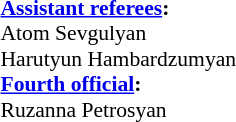<table style="width:100%; font-size:90%;">
<tr>
<td style="width:40%; vertical-align:top;"><br><strong><a href='#'>Assistant referees</a>:</strong>
<br>Atom Sevgulyan
<br>Harutyun Hambardzumyan
<br><strong><a href='#'>Fourth official</a>:</strong>
<br>Ruzanna Petrosyan</td>
</tr>
</table>
